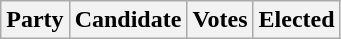<table class="wikitable">
<tr>
<th colspan="2">Party</th>
<th>Candidate</th>
<th>Votes</th>
<th>Elected<br>















</th>
</tr>
</table>
